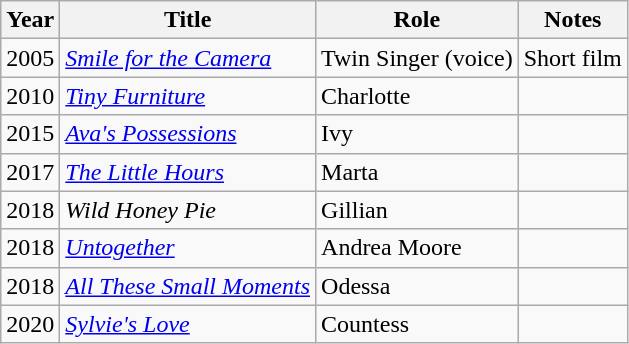<table class="wikitable sortable">
<tr>
<th>Year</th>
<th>Title</th>
<th>Role</th>
<th class="unsortable">Notes</th>
</tr>
<tr>
<td>2005</td>
<td><em><a href='#'>Smile for the Camera</a></em></td>
<td>Twin Singer (voice)</td>
<td>Short film</td>
</tr>
<tr>
<td>2010</td>
<td><em><a href='#'>Tiny Furniture</a></em></td>
<td>Charlotte</td>
<td></td>
</tr>
<tr>
<td>2015</td>
<td><em><a href='#'>Ava's Possessions</a></em></td>
<td>Ivy</td>
<td></td>
</tr>
<tr>
<td>2017</td>
<td><em><a href='#'>The Little Hours</a></em></td>
<td>Marta</td>
<td></td>
</tr>
<tr>
<td>2018</td>
<td><em>Wild Honey Pie</em></td>
<td>Gillian</td>
<td></td>
</tr>
<tr>
<td>2018</td>
<td><em><a href='#'>Untogether</a></em></td>
<td>Andrea Moore</td>
<td></td>
</tr>
<tr>
<td>2018</td>
<td><em><a href='#'>All These Small Moments</a></em></td>
<td>Odessa</td>
<td></td>
</tr>
<tr>
<td>2020</td>
<td><em><a href='#'>Sylvie's Love</a></em></td>
<td>Countess</td>
<td></td>
</tr>
</table>
